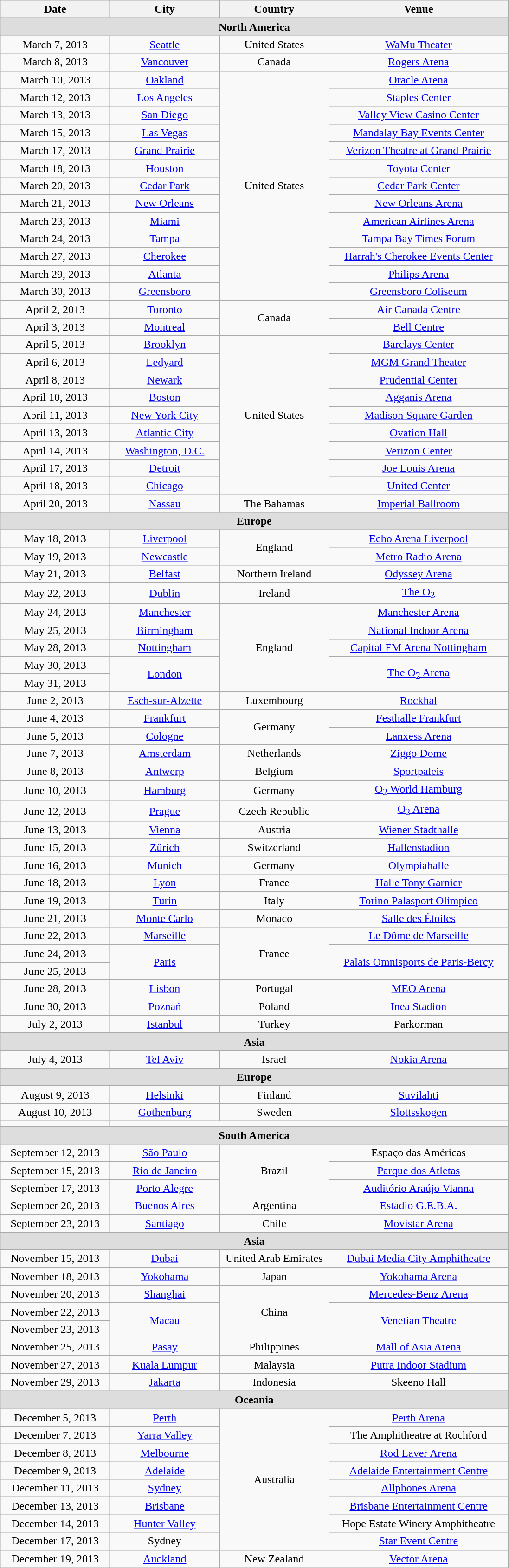<table class="wikitable" style="text-align:center">
<tr ">
<th style="width:150px;">Date</th>
<th style="width:150px;">City</th>
<th style="width:150px;">Country</th>
<th style="width:250px;">Venue</th>
</tr>
<tr style="background:#ddd;">
<td colspan="4" style="text-align:center;"><strong>North America</strong></td>
</tr>
<tr>
<td>March 7, 2013</td>
<td><a href='#'>Seattle</a></td>
<td>United States</td>
<td><a href='#'>WaMu Theater</a></td>
</tr>
<tr>
<td>March 8, 2013</td>
<td><a href='#'>Vancouver</a></td>
<td>Canada</td>
<td><a href='#'>Rogers Arena</a></td>
</tr>
<tr>
<td>March 10, 2013</td>
<td><a href='#'>Oakland</a></td>
<td rowspan="13">United States</td>
<td><a href='#'>Oracle Arena</a></td>
</tr>
<tr>
<td>March 12, 2013</td>
<td><a href='#'>Los Angeles</a></td>
<td><a href='#'>Staples Center</a></td>
</tr>
<tr>
<td>March 13, 2013</td>
<td><a href='#'>San Diego</a></td>
<td><a href='#'>Valley View Casino Center</a></td>
</tr>
<tr>
<td>March 15, 2013</td>
<td><a href='#'>Las Vegas</a></td>
<td><a href='#'>Mandalay Bay Events Center</a></td>
</tr>
<tr>
<td>March 17, 2013</td>
<td><a href='#'>Grand Prairie</a></td>
<td><a href='#'>Verizon Theatre at Grand Prairie</a></td>
</tr>
<tr>
<td>March 18, 2013</td>
<td><a href='#'>Houston</a></td>
<td><a href='#'>Toyota Center</a></td>
</tr>
<tr>
<td>March 20, 2013</td>
<td><a href='#'>Cedar Park</a></td>
<td><a href='#'>Cedar Park Center</a></td>
</tr>
<tr>
<td>March 21, 2013</td>
<td><a href='#'>New Orleans</a></td>
<td><a href='#'>New Orleans Arena</a></td>
</tr>
<tr>
<td>March 23, 2013</td>
<td><a href='#'>Miami</a></td>
<td><a href='#'>American Airlines Arena</a></td>
</tr>
<tr>
<td>March 24, 2013</td>
<td><a href='#'>Tampa</a></td>
<td><a href='#'>Tampa Bay Times Forum</a></td>
</tr>
<tr>
<td>March 27, 2013</td>
<td><a href='#'>Cherokee</a></td>
<td><a href='#'>Harrah's Cherokee Events Center</a></td>
</tr>
<tr>
<td>March 29, 2013</td>
<td><a href='#'>Atlanta</a></td>
<td><a href='#'>Philips Arena</a></td>
</tr>
<tr>
<td>March 30, 2013</td>
<td><a href='#'>Greensboro</a></td>
<td><a href='#'>Greensboro Coliseum</a></td>
</tr>
<tr>
<td>April 2, 2013</td>
<td><a href='#'>Toronto</a></td>
<td rowspan="2">Canada</td>
<td><a href='#'>Air Canada Centre</a></td>
</tr>
<tr>
<td>April 3, 2013</td>
<td><a href='#'>Montreal</a></td>
<td><a href='#'>Bell Centre</a></td>
</tr>
<tr>
<td>April 5, 2013</td>
<td><a href='#'>Brooklyn</a></td>
<td rowspan="9">United States</td>
<td><a href='#'>Barclays Center</a></td>
</tr>
<tr>
<td>April 6, 2013</td>
<td><a href='#'>Ledyard</a></td>
<td><a href='#'>MGM Grand Theater</a></td>
</tr>
<tr>
<td>April 8, 2013</td>
<td><a href='#'>Newark</a></td>
<td><a href='#'>Prudential Center</a></td>
</tr>
<tr>
<td>April 10, 2013</td>
<td><a href='#'>Boston</a></td>
<td><a href='#'>Agganis Arena</a></td>
</tr>
<tr>
<td>April 11, 2013</td>
<td><a href='#'>New York City</a></td>
<td><a href='#'>Madison Square Garden</a></td>
</tr>
<tr>
<td>April 13, 2013</td>
<td><a href='#'>Atlantic City</a></td>
<td><a href='#'>Ovation Hall</a></td>
</tr>
<tr>
<td>April 14, 2013</td>
<td><a href='#'>Washington, D.C.</a></td>
<td><a href='#'>Verizon Center</a></td>
</tr>
<tr>
<td>April 17, 2013</td>
<td><a href='#'>Detroit</a></td>
<td><a href='#'>Joe Louis Arena</a></td>
</tr>
<tr>
<td>April 18, 2013</td>
<td><a href='#'>Chicago</a></td>
<td><a href='#'>United Center</a></td>
</tr>
<tr>
<td>April 20, 2013</td>
<td><a href='#'>Nassau</a></td>
<td>The Bahamas</td>
<td><a href='#'>Imperial Ballroom</a></td>
</tr>
<tr style="background:#ddd;">
<td colspan="4" style="text-align:center;"><strong>Europe</strong></td>
</tr>
<tr>
<td>May 18, 2013</td>
<td><a href='#'>Liverpool</a></td>
<td rowspan="2">England</td>
<td><a href='#'>Echo Arena Liverpool</a></td>
</tr>
<tr>
<td>May 19, 2013</td>
<td><a href='#'>Newcastle</a></td>
<td><a href='#'>Metro Radio Arena</a></td>
</tr>
<tr>
<td>May 21, 2013</td>
<td><a href='#'>Belfast</a></td>
<td>Northern Ireland</td>
<td><a href='#'>Odyssey Arena</a></td>
</tr>
<tr>
<td>May 22, 2013</td>
<td><a href='#'>Dublin</a></td>
<td>Ireland</td>
<td><a href='#'>The O<sub>2</sub></a></td>
</tr>
<tr>
<td>May 24, 2013</td>
<td><a href='#'>Manchester</a></td>
<td rowspan="5">England</td>
<td><a href='#'>Manchester Arena</a></td>
</tr>
<tr>
<td>May 25, 2013</td>
<td><a href='#'>Birmingham</a></td>
<td><a href='#'>National Indoor Arena</a></td>
</tr>
<tr>
<td>May 28, 2013</td>
<td><a href='#'>Nottingham</a></td>
<td><a href='#'>Capital FM Arena Nottingham</a></td>
</tr>
<tr>
<td>May 30, 2013</td>
<td rowspan="2"><a href='#'>London</a></td>
<td rowspan="2"><a href='#'>The O<sub>2</sub> Arena</a></td>
</tr>
<tr>
<td>May 31, 2013</td>
</tr>
<tr>
<td>June 2, 2013</td>
<td><a href='#'>Esch-sur-Alzette</a></td>
<td>Luxembourg</td>
<td><a href='#'>Rockhal</a></td>
</tr>
<tr>
<td>June 4, 2013</td>
<td><a href='#'>Frankfurt</a></td>
<td rowspan="2">Germany</td>
<td><a href='#'>Festhalle Frankfurt</a></td>
</tr>
<tr>
<td>June 5, 2013</td>
<td><a href='#'>Cologne</a></td>
<td><a href='#'>Lanxess Arena</a></td>
</tr>
<tr>
<td>June 7, 2013</td>
<td><a href='#'>Amsterdam</a></td>
<td>Netherlands</td>
<td><a href='#'>Ziggo Dome</a></td>
</tr>
<tr>
<td>June 8, 2013</td>
<td><a href='#'>Antwerp</a></td>
<td>Belgium</td>
<td><a href='#'>Sportpaleis</a></td>
</tr>
<tr>
<td>June 10, 2013</td>
<td><a href='#'>Hamburg</a></td>
<td>Germany</td>
<td><a href='#'>O<sub>2</sub> World Hamburg</a></td>
</tr>
<tr>
<td>June 12, 2013</td>
<td><a href='#'>Prague</a></td>
<td>Czech Republic</td>
<td><a href='#'>O<sub>2</sub> Arena</a></td>
</tr>
<tr>
<td>June 13, 2013</td>
<td><a href='#'>Vienna</a></td>
<td>Austria</td>
<td><a href='#'>Wiener Stadthalle</a></td>
</tr>
<tr>
<td>June 15, 2013</td>
<td><a href='#'>Zürich</a></td>
<td>Switzerland</td>
<td><a href='#'>Hallenstadion</a></td>
</tr>
<tr>
<td>June 16, 2013</td>
<td><a href='#'>Munich</a></td>
<td>Germany</td>
<td><a href='#'>Olympiahalle</a></td>
</tr>
<tr>
<td>June 18, 2013</td>
<td><a href='#'>Lyon</a></td>
<td>France</td>
<td><a href='#'>Halle Tony Garnier</a></td>
</tr>
<tr>
<td>June 19, 2013</td>
<td><a href='#'>Turin</a></td>
<td>Italy</td>
<td><a href='#'>Torino Palasport Olimpico</a></td>
</tr>
<tr>
<td>June 21, 2013</td>
<td><a href='#'>Monte Carlo</a></td>
<td>Monaco</td>
<td><a href='#'>Salle des Étoiles</a></td>
</tr>
<tr>
<td>June 22, 2013</td>
<td><a href='#'>Marseille</a></td>
<td rowspan="3">France</td>
<td><a href='#'>Le Dôme de Marseille</a></td>
</tr>
<tr>
<td>June 24, 2013</td>
<td rowspan="2"><a href='#'>Paris</a></td>
<td rowspan="2"><a href='#'>Palais Omnisports de Paris-Bercy</a></td>
</tr>
<tr>
<td>June 25, 2013</td>
</tr>
<tr>
<td>June 28, 2013</td>
<td><a href='#'>Lisbon</a></td>
<td>Portugal</td>
<td><a href='#'>MEO Arena</a></td>
</tr>
<tr>
<td>June 30, 2013</td>
<td><a href='#'>Poznań</a></td>
<td>Poland</td>
<td><a href='#'>Inea Stadion</a></td>
</tr>
<tr>
<td>July 2, 2013</td>
<td><a href='#'>Istanbul</a></td>
<td>Turkey</td>
<td>Parkorman</td>
</tr>
<tr>
</tr>
<tr style="background:#ddd;">
<td colspan="4" style="text-align:center;"><strong>Asia</strong></td>
</tr>
<tr>
<td>July 4, 2013</td>
<td><a href='#'>Tel Aviv</a></td>
<td>Israel</td>
<td><a href='#'>Nokia Arena</a></td>
</tr>
<tr style="background:#ddd;">
<td colspan="4" style="text-align:center;"><strong>Europe</strong></td>
</tr>
<tr>
<td>August 9, 2013</td>
<td><a href='#'>Helsinki</a></td>
<td>Finland</td>
<td><a href='#'>Suvilahti</a></td>
</tr>
<tr>
<td>August 10, 2013</td>
<td><a href='#'>Gothenburg</a></td>
<td>Sweden</td>
<td><a href='#'>Slottsskogen</a></td>
</tr>
<tr>
<td></td>
</tr>
<tr style="background:#ddd;">
<td colspan="4" style="text-align:center;"><strong>South America</strong></td>
</tr>
<tr>
<td>September 12, 2013</td>
<td><a href='#'>São Paulo</a></td>
<td rowspan="3">Brazil</td>
<td>Espaço das Américas</td>
</tr>
<tr>
<td>September 15, 2013</td>
<td><a href='#'>Rio de Janeiro</a></td>
<td><a href='#'>Parque dos Atletas</a></td>
</tr>
<tr>
<td>September 17, 2013</td>
<td><a href='#'>Porto Alegre</a></td>
<td><a href='#'>Auditório Araújo Vianna</a></td>
</tr>
<tr>
<td>September 20, 2013</td>
<td><a href='#'>Buenos Aires</a></td>
<td>Argentina</td>
<td><a href='#'>Estadio G.E.B.A.</a></td>
</tr>
<tr>
<td>September 23, 2013</td>
<td><a href='#'>Santiago</a></td>
<td>Chile</td>
<td><a href='#'>Movistar Arena</a></td>
</tr>
<tr style="background:#ddd;">
<td colspan="4" style="text-align:center;"><strong>Asia</strong></td>
</tr>
<tr>
<td>November 15, 2013</td>
<td><a href='#'>Dubai</a></td>
<td>United Arab Emirates</td>
<td><a href='#'>Dubai Media City Amphitheatre</a></td>
</tr>
<tr>
<td>November 18, 2013</td>
<td><a href='#'>Yokohama</a></td>
<td>Japan</td>
<td><a href='#'>Yokohama Arena</a></td>
</tr>
<tr>
<td>November 20, 2013</td>
<td><a href='#'>Shanghai</a></td>
<td rowspan="3">China</td>
<td><a href='#'>Mercedes-Benz Arena</a></td>
</tr>
<tr>
<td>November 22, 2013</td>
<td rowspan="2"><a href='#'>Macau</a></td>
<td rowspan="2"><a href='#'>Venetian Theatre</a></td>
</tr>
<tr>
<td>November 23, 2013</td>
</tr>
<tr>
<td>November 25, 2013</td>
<td><a href='#'>Pasay</a></td>
<td>Philippines</td>
<td><a href='#'>Mall of Asia Arena</a></td>
</tr>
<tr>
<td>November 27, 2013</td>
<td><a href='#'>Kuala Lumpur</a></td>
<td>Malaysia</td>
<td><a href='#'>Putra Indoor Stadium</a></td>
</tr>
<tr>
<td>November 29, 2013</td>
<td><a href='#'>Jakarta</a></td>
<td>Indonesia</td>
<td>Skeeno Hall</td>
</tr>
<tr style="background:#ddd;">
<td colspan="4" style="text-align:center;"><strong>Oceania</strong></td>
</tr>
<tr>
<td>December 5, 2013</td>
<td><a href='#'>Perth</a></td>
<td rowspan="8">Australia</td>
<td><a href='#'>Perth Arena</a></td>
</tr>
<tr>
<td>December 7, 2013</td>
<td><a href='#'>Yarra Valley</a></td>
<td>The Amphitheatre at Rochford</td>
</tr>
<tr>
<td>December 8, 2013</td>
<td><a href='#'>Melbourne</a></td>
<td><a href='#'>Rod Laver Arena</a></td>
</tr>
<tr>
<td>December 9, 2013</td>
<td><a href='#'>Adelaide</a></td>
<td><a href='#'>Adelaide Entertainment Centre</a></td>
</tr>
<tr>
<td>December 11, 2013</td>
<td><a href='#'>Sydney</a></td>
<td><a href='#'>Allphones Arena</a></td>
</tr>
<tr>
<td>December 13, 2013</td>
<td><a href='#'>Brisbane</a></td>
<td><a href='#'>Brisbane Entertainment Centre</a></td>
</tr>
<tr>
<td>December 14, 2013</td>
<td><a href='#'>Hunter Valley</a></td>
<td>Hope Estate Winery Amphitheatre</td>
</tr>
<tr>
<td>December 17, 2013</td>
<td>Sydney</td>
<td><a href='#'>Star Event Centre</a></td>
</tr>
<tr>
<td>December 19, 2013</td>
<td><a href='#'>Auckland</a></td>
<td>New Zealand</td>
<td><a href='#'>Vector Arena</a></td>
</tr>
</table>
